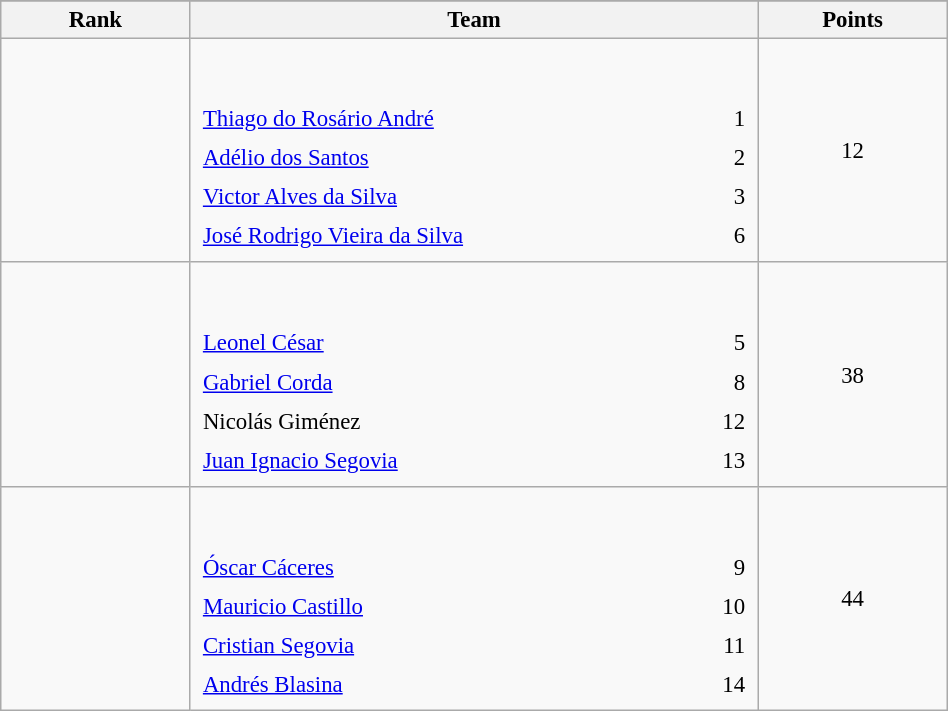<table class="wikitable sortable" style=" text-align:center; font-size:95%;" width="50%">
<tr>
</tr>
<tr>
<th width=10%>Rank</th>
<th width=30%>Team</th>
<th width=10%>Points</th>
</tr>
<tr>
<td align=center></td>
<td align=left> <br><br><table width=100%>
<tr>
<td align=left style="border:0"><a href='#'>Thiago do Rosário André</a></td>
<td align=right style="border:0">1</td>
</tr>
<tr>
<td align=left style="border:0"><a href='#'>Adélio dos Santos</a></td>
<td align=right style="border:0">2</td>
</tr>
<tr>
<td align=left style="border:0"><a href='#'>Victor Alves da Silva</a></td>
<td align=right style="border:0">3</td>
</tr>
<tr>
<td align=left style="border:0"><a href='#'>José Rodrigo Vieira da Silva</a></td>
<td align=right style="border:0">6</td>
</tr>
</table>
</td>
<td>12</td>
</tr>
<tr>
<td align=center></td>
<td align=left> <br><br><table width=100%>
<tr>
<td align=left style="border:0"><a href='#'>Leonel César</a></td>
<td align=right style="border:0">5</td>
</tr>
<tr>
<td align=left style="border:0"><a href='#'>Gabriel Corda</a></td>
<td align=right style="border:0">8</td>
</tr>
<tr>
<td align=left style="border:0">Nicolás Giménez</td>
<td align=right style="border:0">12</td>
</tr>
<tr>
<td align=left style="border:0"><a href='#'>Juan Ignacio Segovia</a></td>
<td align=right style="border:0">13</td>
</tr>
</table>
</td>
<td>38</td>
</tr>
<tr>
<td align=center></td>
<td align=left> <br><br><table width=100%>
<tr>
<td align=left style="border:0"><a href='#'>Óscar Cáceres</a></td>
<td align=right style="border:0">9</td>
</tr>
<tr>
<td align=left style="border:0"><a href='#'>Mauricio Castillo</a></td>
<td align=right style="border:0">10</td>
</tr>
<tr>
<td align=left style="border:0"><a href='#'>Cristian Segovia</a></td>
<td align=right style="border:0">11</td>
</tr>
<tr>
<td align=left style="border:0"><a href='#'>Andrés Blasina</a></td>
<td align=right style="border:0">14</td>
</tr>
</table>
</td>
<td>44</td>
</tr>
</table>
